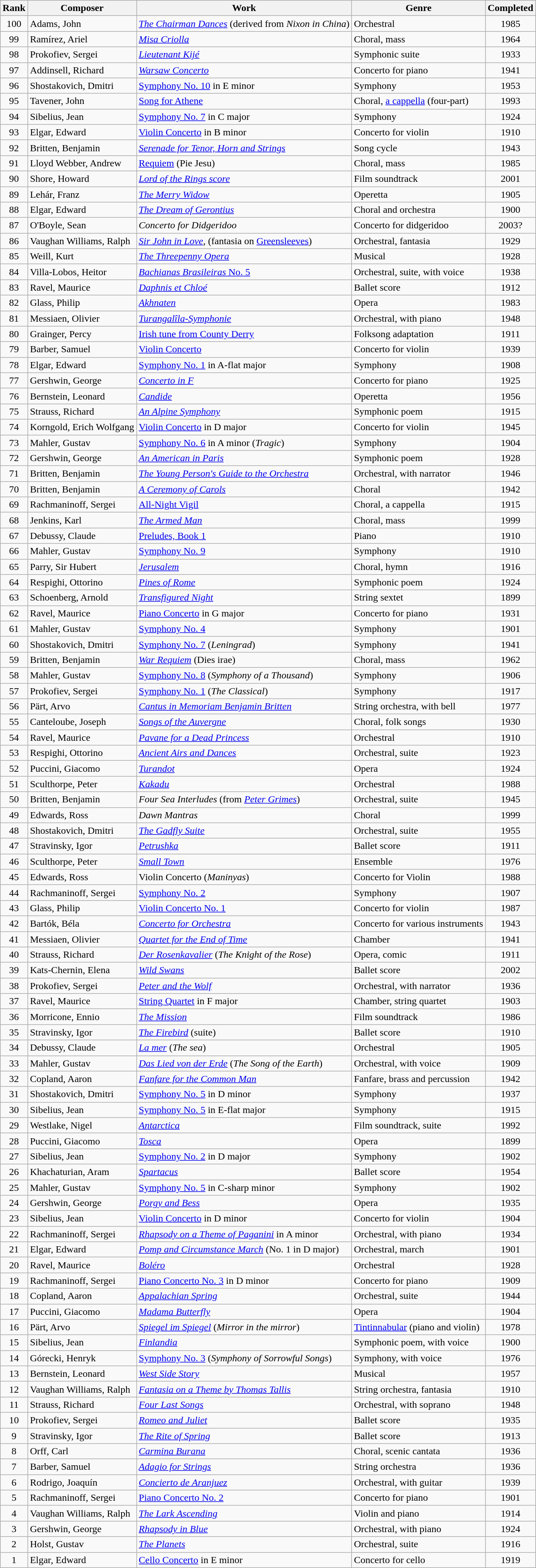<table class="wikitable sortable">
<tr>
<th>Rank</th>
<th>Composer</th>
<th>Work</th>
<th>Genre</th>
<th>Completed</th>
</tr>
<tr>
<td align=center>100</td>
<td>Adams, John</td>
<td><em><a href='#'>The Chairman Dances</a></em> (derived from <em>Nixon in China</em>)</td>
<td>Orchestral</td>
<td align=center>1985</td>
</tr>
<tr>
<td align=center>99</td>
<td>Ramírez, Ariel</td>
<td><em><a href='#'>Misa Criolla</a></em></td>
<td>Choral, mass</td>
<td align=center>1964</td>
</tr>
<tr>
<td align=center>98</td>
<td>Prokofiev, Sergei</td>
<td><em><a href='#'>Lieutenant Kijé</a></em></td>
<td>Symphonic suite</td>
<td align=center>1933</td>
</tr>
<tr>
<td align=center>97</td>
<td>Addinsell, Richard</td>
<td><em><a href='#'>Warsaw Concerto</a></em></td>
<td>Concerto for piano</td>
<td align=center>1941</td>
</tr>
<tr>
<td align=center>96</td>
<td>Shostakovich, Dmitri</td>
<td><a href='#'>Symphony No. 10</a> in E minor</td>
<td>Symphony</td>
<td align=center>1953</td>
</tr>
<tr>
<td align=center>95</td>
<td>Tavener, John</td>
<td><a href='#'>Song for Athene</a></td>
<td>Choral, <a href='#'>a cappella</a> (four-part)</td>
<td align=center>1993</td>
</tr>
<tr>
<td align=center>94</td>
<td>Sibelius, Jean</td>
<td><a href='#'>Symphony No. 7</a> in C major</td>
<td>Symphony</td>
<td align=center>1924</td>
</tr>
<tr>
<td align=center>93</td>
<td>Elgar, Edward</td>
<td><a href='#'>Violin Concerto</a> in B minor</td>
<td>Concerto for violin</td>
<td align=center>1910</td>
</tr>
<tr>
<td align=center>92</td>
<td>Britten, Benjamin</td>
<td><em><a href='#'>Serenade for Tenor, Horn and Strings</a></em></td>
<td>Song cycle</td>
<td align=center>1943</td>
</tr>
<tr>
<td align=center>91</td>
<td>Lloyd Webber, Andrew</td>
<td><a href='#'>Requiem</a> (Pie Jesu)</td>
<td>Choral, mass</td>
<td align=center>1985</td>
</tr>
<tr>
<td align=center>90</td>
<td>Shore, Howard</td>
<td><em><a href='#'>Lord of the Rings score</a></em></td>
<td>Film soundtrack</td>
<td align=center>2001</td>
</tr>
<tr>
<td align=center>89</td>
<td>Lehár, Franz</td>
<td><em><a href='#'>The Merry Widow</a></em></td>
<td>Operetta</td>
<td align=center>1905</td>
</tr>
<tr>
<td align=center>88</td>
<td>Elgar, Edward</td>
<td><em><a href='#'>The Dream of Gerontius</a></em></td>
<td>Choral and orchestra</td>
<td align=center>1900</td>
</tr>
<tr>
<td align=center>87</td>
<td>O'Boyle, Sean</td>
<td><em>Concerto for Didgeridoo</em></td>
<td>Concerto for didgeridoo</td>
<td align=center>2003?</td>
</tr>
<tr>
<td align=center>86</td>
<td>Vaughan Williams, Ralph</td>
<td><em><a href='#'>Sir John in Love</a></em>, (fantasia on <a href='#'>Greensleeves</a>)</td>
<td>Orchestral, fantasia</td>
<td align=center>1929</td>
</tr>
<tr>
<td align=center>85</td>
<td>Weill, Kurt</td>
<td><em><a href='#'>The Threepenny Opera</a></em></td>
<td>Musical</td>
<td align=center>1928</td>
</tr>
<tr>
<td align=center>84</td>
<td>Villa-Lobos, Heitor</td>
<td><a href='#'><em>Bachianas Brasileiras</em> No. 5</a></td>
<td>Orchestral, suite, with voice</td>
<td align=center>1938</td>
</tr>
<tr>
<td align=center>83</td>
<td>Ravel, Maurice</td>
<td><em><a href='#'>Daphnis et Chloé</a></em></td>
<td>Ballet score</td>
<td align=center>1912</td>
</tr>
<tr>
<td align=center>82</td>
<td>Glass, Philip</td>
<td><em><a href='#'>Akhnaten</a></em></td>
<td>Opera</td>
<td align=center>1983</td>
</tr>
<tr>
<td align=center>81</td>
<td>Messiaen, Olivier</td>
<td><em><a href='#'>Turangalîla-Symphonie</a></em></td>
<td>Orchestral, with piano</td>
<td align=center>1948</td>
</tr>
<tr>
<td align=center>80</td>
<td>Grainger, Percy</td>
<td><a href='#'>Irish tune from County Derry</a></td>
<td>Folksong adaptation</td>
<td align=center>1911</td>
</tr>
<tr>
<td align=center>79</td>
<td>Barber, Samuel</td>
<td><a href='#'>Violin Concerto</a></td>
<td>Concerto for violin</td>
<td align=center>1939</td>
</tr>
<tr>
<td align=center>78</td>
<td>Elgar, Edward</td>
<td><a href='#'>Symphony No. 1</a> in A-flat major</td>
<td>Symphony</td>
<td align=center>1908</td>
</tr>
<tr>
<td align=center>77</td>
<td>Gershwin, George</td>
<td><em><a href='#'>Concerto in F</a></em></td>
<td>Concerto for piano</td>
<td align=center>1925</td>
</tr>
<tr>
<td align=center>76</td>
<td>Bernstein, Leonard</td>
<td><em><a href='#'>Candide</a></em></td>
<td>Operetta</td>
<td align=center>1956</td>
</tr>
<tr>
<td align=center>75</td>
<td>Strauss, Richard</td>
<td><em><a href='#'>An Alpine Symphony</a></em></td>
<td>Symphonic poem</td>
<td align=center>1915</td>
</tr>
<tr>
<td align=center>74</td>
<td>Korngold, Erich Wolfgang</td>
<td><a href='#'>Violin Concerto</a> in D major</td>
<td>Concerto for violin</td>
<td align=center>1945</td>
</tr>
<tr>
<td align=center>73</td>
<td>Mahler, Gustav</td>
<td><a href='#'>Symphony No. 6</a> in A minor (<em>Tragic</em>)</td>
<td>Symphony</td>
<td align=center>1904</td>
</tr>
<tr>
<td align=center>72</td>
<td>Gershwin, George</td>
<td><em><a href='#'>An American in Paris</a></em></td>
<td>Symphonic poem</td>
<td align=center>1928</td>
</tr>
<tr>
<td align=center>71</td>
<td>Britten, Benjamin</td>
<td><em><a href='#'>The Young Person's Guide to the Orchestra</a></em></td>
<td>Orchestral, with narrator</td>
<td align=center>1946</td>
</tr>
<tr>
<td align=center>70</td>
<td>Britten, Benjamin</td>
<td><em><a href='#'>A Ceremony of Carols</a></em></td>
<td>Choral</td>
<td align=center>1942</td>
</tr>
<tr>
<td align=center>69</td>
<td>Rachmaninoff, Sergei</td>
<td><a href='#'>All-Night Vigil</a></td>
<td>Choral, a cappella</td>
<td align=center>1915</td>
</tr>
<tr>
<td align=center>68</td>
<td>Jenkins, Karl</td>
<td><em><a href='#'>The Armed Man</a></em></td>
<td>Choral, mass</td>
<td align=center>1999</td>
</tr>
<tr>
<td align=center>67</td>
<td>Debussy, Claude</td>
<td><a href='#'>Preludes, Book 1</a></td>
<td>Piano</td>
<td align=center>1910</td>
</tr>
<tr>
<td align=center>66</td>
<td>Mahler, Gustav</td>
<td><a href='#'>Symphony No. 9</a></td>
<td>Symphony</td>
<td align=center>1910</td>
</tr>
<tr>
<td align=center>65</td>
<td>Parry, Sir Hubert</td>
<td><em><a href='#'>Jerusalem</a></em></td>
<td>Choral, hymn</td>
<td align=center>1916</td>
</tr>
<tr>
<td align=center>64</td>
<td>Respighi, Ottorino</td>
<td><em><a href='#'>Pines of Rome</a></em></td>
<td>Symphonic poem</td>
<td align=center>1924</td>
</tr>
<tr>
<td align=center>63</td>
<td>Schoenberg, Arnold</td>
<td><em><a href='#'>Transfigured Night</a></em></td>
<td>String sextet</td>
<td align=center>1899</td>
</tr>
<tr>
<td align=center>62</td>
<td>Ravel, Maurice</td>
<td><a href='#'>Piano Concerto</a> in G major</td>
<td>Concerto for piano</td>
<td align=center>1931</td>
</tr>
<tr>
<td align=center>61</td>
<td>Mahler, Gustav</td>
<td><a href='#'>Symphony No. 4</a></td>
<td>Symphony</td>
<td align=center>1901</td>
</tr>
<tr>
<td align=center>60</td>
<td>Shostakovich, Dmitri</td>
<td><a href='#'>Symphony No. 7</a> (<em>Leningrad</em>)</td>
<td>Symphony</td>
<td align=center>1941</td>
</tr>
<tr>
<td align=center>59</td>
<td>Britten, Benjamin</td>
<td><em><a href='#'>War Requiem</a></em> (Dies irae)</td>
<td>Choral, mass</td>
<td align=center>1962</td>
</tr>
<tr>
<td align=center>58</td>
<td>Mahler, Gustav</td>
<td><a href='#'>Symphony No. 8</a> (<em>Symphony of a Thousand</em>)</td>
<td>Symphony</td>
<td align=center>1906</td>
</tr>
<tr>
<td align=center>57</td>
<td>Prokofiev, Sergei</td>
<td><a href='#'>Symphony No. 1</a> (<em>The Classical</em>)</td>
<td>Symphony</td>
<td align=center>1917</td>
</tr>
<tr>
<td align=center>56</td>
<td>Pärt, Arvo</td>
<td><em><a href='#'>Cantus in Memoriam Benjamin Britten</a></em></td>
<td>String orchestra, with bell</td>
<td align=center>1977</td>
</tr>
<tr>
<td align=center>55</td>
<td>Canteloube, Joseph</td>
<td><em><a href='#'>Songs of the Auvergne</a></em></td>
<td>Choral, folk songs</td>
<td align=center>1930</td>
</tr>
<tr>
<td align=center>54</td>
<td>Ravel, Maurice</td>
<td><em><a href='#'>Pavane for a Dead Princess</a></em></td>
<td>Orchestral</td>
<td align=center>1910</td>
</tr>
<tr>
<td align=center>53</td>
<td>Respighi, Ottorino</td>
<td><em><a href='#'>Ancient Airs and Dances</a></em></td>
<td>Orchestral, suite</td>
<td align=center>1923</td>
</tr>
<tr>
<td align=center>52</td>
<td>Puccini, Giacomo</td>
<td><em><a href='#'>Turandot</a></em></td>
<td>Opera</td>
<td align=center>1924</td>
</tr>
<tr>
<td align=center>51</td>
<td>Sculthorpe, Peter</td>
<td><em><a href='#'>Kakadu</a></em></td>
<td>Orchestral</td>
<td align=center>1988</td>
</tr>
<tr>
<td align=center>50</td>
<td>Britten, Benjamin</td>
<td><em>Four Sea Interludes</em> (from <em><a href='#'>Peter Grimes</a></em>)</td>
<td>Orchestral, suite</td>
<td align=center>1945</td>
</tr>
<tr>
<td align=center>49</td>
<td>Edwards, Ross</td>
<td><em>Dawn Mantras</em></td>
<td>Choral</td>
<td align=center>1999</td>
</tr>
<tr>
<td align=center>48</td>
<td>Shostakovich, Dmitri</td>
<td><em><a href='#'>The Gadfly Suite</a></em></td>
<td>Orchestral, suite</td>
<td align=center>1955</td>
</tr>
<tr>
<td align=center>47</td>
<td>Stravinsky, Igor</td>
<td><em><a href='#'>Petrushka</a></em></td>
<td>Ballet score</td>
<td align=center>1911</td>
</tr>
<tr>
<td align=center>46</td>
<td>Sculthorpe, Peter</td>
<td><em><a href='#'>Small Town</a></em></td>
<td>Ensemble</td>
<td align=center>1976</td>
</tr>
<tr>
<td align=center>45</td>
<td>Edwards, Ross</td>
<td>Violin Concerto (<em>Maninyas</em>)</td>
<td>Concerto for Violin</td>
<td align=center>1988</td>
</tr>
<tr>
<td align=center>44</td>
<td>Rachmaninoff, Sergei</td>
<td><a href='#'>Symphony No. 2</a></td>
<td>Symphony</td>
<td align=center>1907</td>
</tr>
<tr>
<td align=center>43</td>
<td>Glass, Philip</td>
<td><a href='#'>Violin Concerto No. 1</a></td>
<td>Concerto for violin</td>
<td align=center>1987</td>
</tr>
<tr>
<td align=center>42</td>
<td>Bartók, Béla</td>
<td><em><a href='#'>Concerto for Orchestra</a></em></td>
<td>Concerto for various instruments</td>
<td align=center>1943</td>
</tr>
<tr>
<td align=center>41</td>
<td>Messiaen, Olivier</td>
<td><em><a href='#'>Quartet for the End of Time</a></em></td>
<td>Chamber</td>
<td align=center>1941</td>
</tr>
<tr>
<td align=center>40</td>
<td>Strauss, Richard</td>
<td><em><a href='#'>Der Rosenkavalier</a></em> (<em>The Knight of the Rose</em>)</td>
<td>Opera, comic</td>
<td align=center>1911</td>
</tr>
<tr>
<td align=center>39</td>
<td>Kats-Chernin, Elena</td>
<td><em><a href='#'>Wild Swans</a></em></td>
<td>Ballet score</td>
<td align=center>2002</td>
</tr>
<tr>
<td align=center>38</td>
<td>Prokofiev, Sergei</td>
<td><em><a href='#'>Peter and the Wolf</a></em></td>
<td>Orchestral, with narrator</td>
<td align=center>1936</td>
</tr>
<tr>
<td align=center>37</td>
<td>Ravel, Maurice</td>
<td><a href='#'>String Quartet</a> in F major</td>
<td>Chamber, string quartet</td>
<td align=center>1903</td>
</tr>
<tr>
<td align=center>36</td>
<td>Morricone, Ennio</td>
<td><em><a href='#'>The Mission</a></em></td>
<td>Film soundtrack</td>
<td align=center>1986</td>
</tr>
<tr>
<td align=center>35</td>
<td>Stravinsky, Igor</td>
<td><em><a href='#'>The Firebird</a></em> (suite)</td>
<td>Ballet score</td>
<td align=center>1910</td>
</tr>
<tr>
<td align=center>34</td>
<td>Debussy, Claude</td>
<td><em><a href='#'>La mer</a></em> (<em>The sea</em>)</td>
<td>Orchestral</td>
<td align=center>1905</td>
</tr>
<tr>
<td align=center>33</td>
<td>Mahler, Gustav</td>
<td><em><a href='#'>Das Lied von der Erde</a></em> (<em>The Song of the Earth</em>)</td>
<td>Orchestral, with voice</td>
<td align=center>1909</td>
</tr>
<tr>
<td align=center>32</td>
<td>Copland, Aaron</td>
<td><em><a href='#'>Fanfare for the Common Man</a></em></td>
<td>Fanfare, brass and percussion</td>
<td align=center>1942</td>
</tr>
<tr>
<td align=center>31</td>
<td>Shostakovich, Dmitri</td>
<td><a href='#'>Symphony No. 5</a> in D minor</td>
<td>Symphony</td>
<td align=center>1937</td>
</tr>
<tr>
<td align=center>30</td>
<td>Sibelius, Jean</td>
<td><a href='#'>Symphony No. 5</a> in E-flat major</td>
<td>Symphony</td>
<td align=center>1915</td>
</tr>
<tr>
<td align=center>29</td>
<td>Westlake, Nigel</td>
<td><em><a href='#'>Antarctica</a></em></td>
<td>Film soundtrack, suite</td>
<td align=center>1992</td>
</tr>
<tr>
<td align=center>28</td>
<td>Puccini, Giacomo</td>
<td><em><a href='#'>Tosca</a></em></td>
<td>Opera</td>
<td align=center>1899</td>
</tr>
<tr>
<td align=center>27</td>
<td>Sibelius, Jean</td>
<td><a href='#'>Symphony No. 2</a> in D major</td>
<td>Symphony</td>
<td align=center>1902</td>
</tr>
<tr>
<td align=center>26</td>
<td>Khachaturian, Aram</td>
<td><em><a href='#'>Spartacus</a></em></td>
<td>Ballet score</td>
<td align=center>1954</td>
</tr>
<tr>
<td align=center>25</td>
<td>Mahler, Gustav</td>
<td><a href='#'>Symphony No. 5</a> in C-sharp minor</td>
<td>Symphony</td>
<td align=center>1902</td>
</tr>
<tr>
<td align=center>24</td>
<td>Gershwin, George</td>
<td><em><a href='#'>Porgy and Bess</a></em></td>
<td>Opera</td>
<td align=center>1935</td>
</tr>
<tr>
<td align=center>23</td>
<td>Sibelius, Jean</td>
<td><a href='#'>Violin Concerto</a> in D minor</td>
<td>Concerto for violin</td>
<td align=center>1904</td>
</tr>
<tr>
<td align=center>22</td>
<td>Rachmaninoff, Sergei</td>
<td><em><a href='#'>Rhapsody on a Theme of Paganini</a></em> in A minor</td>
<td>Orchestral, with piano</td>
<td align=center>1934</td>
</tr>
<tr>
<td align=center>21</td>
<td>Elgar, Edward</td>
<td><em><a href='#'>Pomp and Circumstance March</a></em> (No. 1 in D major)</td>
<td>Orchestral, march</td>
<td align=center>1901</td>
</tr>
<tr>
<td align=center>20</td>
<td>Ravel, Maurice</td>
<td><em><a href='#'>Boléro</a></em></td>
<td>Orchestral</td>
<td align=center>1928</td>
</tr>
<tr>
<td align=center>19</td>
<td>Rachmaninoff, Sergei</td>
<td><a href='#'>Piano Concerto No. 3</a> in D minor</td>
<td>Concerto for piano</td>
<td align=center>1909</td>
</tr>
<tr>
<td align=center>18</td>
<td>Copland, Aaron</td>
<td><em><a href='#'>Appalachian Spring</a></em></td>
<td>Orchestral, suite</td>
<td align=center>1944</td>
</tr>
<tr>
<td align=center>17</td>
<td>Puccini, Giacomo</td>
<td><em><a href='#'>Madama Butterfly</a></em></td>
<td>Opera</td>
<td align=center>1904</td>
</tr>
<tr>
<td align=center>16</td>
<td>Pärt, Arvo</td>
<td><em><a href='#'>Spiegel im Spiegel</a></em> (<em>Mirror in the mirror</em>)</td>
<td><a href='#'>Tintinnabular</a> (piano and violin)</td>
<td align=center>1978</td>
</tr>
<tr>
<td align=center>15</td>
<td>Sibelius, Jean</td>
<td><em><a href='#'>Finlandia</a></em></td>
<td>Symphonic poem, with voice</td>
<td align=center>1900</td>
</tr>
<tr>
<td align=center>14</td>
<td>Górecki, Henryk</td>
<td><a href='#'>Symphony No. 3</a> (<em>Symphony of Sorrowful Songs</em>)</td>
<td>Symphony, with voice</td>
<td align=center>1976</td>
</tr>
<tr>
<td align=center>13</td>
<td>Bernstein, Leonard</td>
<td><em><a href='#'>West Side Story</a></em></td>
<td>Musical</td>
<td align=center>1957</td>
</tr>
<tr>
<td align=center>12</td>
<td>Vaughan Williams, Ralph</td>
<td><em><a href='#'>Fantasia on a Theme by Thomas Tallis</a></em></td>
<td>String orchestra, fantasia</td>
<td align=center>1910</td>
</tr>
<tr>
<td align=center>11</td>
<td>Strauss, Richard</td>
<td><em><a href='#'>Four Last Songs</a></em></td>
<td>Orchestral, with soprano</td>
<td align=center>1948</td>
</tr>
<tr>
<td align=center>10</td>
<td>Prokofiev, Sergei</td>
<td><em><a href='#'>Romeo and Juliet</a></em></td>
<td>Ballet score</td>
<td align=center>1935</td>
</tr>
<tr>
<td align=center>9</td>
<td>Stravinsky, Igor</td>
<td><em><a href='#'>The Rite of Spring</a></em></td>
<td>Ballet score</td>
<td align=center>1913</td>
</tr>
<tr>
<td align=center>8</td>
<td>Orff, Carl</td>
<td><em><a href='#'>Carmina Burana</a></em></td>
<td>Choral, scenic cantata</td>
<td align=center>1936</td>
</tr>
<tr>
<td align=center>7</td>
<td>Barber, Samuel</td>
<td><em><a href='#'>Adagio for Strings</a></em></td>
<td>String orchestra</td>
<td align=center>1936</td>
</tr>
<tr>
<td align=center>6</td>
<td>Rodrigo, Joaquín</td>
<td><em><a href='#'>Concierto de Aranjuez</a></em></td>
<td>Orchestral, with guitar</td>
<td align=center>1939</td>
</tr>
<tr>
<td align=center>5</td>
<td>Rachmaninoff, Sergei</td>
<td><a href='#'>Piano Concerto No. 2</a></td>
<td>Concerto for piano</td>
<td align=center>1901</td>
</tr>
<tr>
<td align=center>4</td>
<td>Vaughan Williams, Ralph</td>
<td><em><a href='#'>The Lark Ascending</a></em></td>
<td>Violin and piano</td>
<td align=center>1914</td>
</tr>
<tr>
<td align=center>3</td>
<td>Gershwin, George</td>
<td><em><a href='#'>Rhapsody in Blue</a></em></td>
<td>Orchestral, with piano</td>
<td align=center>1924</td>
</tr>
<tr>
<td align=center>2</td>
<td>Holst, Gustav</td>
<td><em><a href='#'>The Planets</a></em></td>
<td>Orchestral, suite</td>
<td align=center>1916</td>
</tr>
<tr>
<td align=center>1</td>
<td>Elgar, Edward</td>
<td><a href='#'>Cello Concerto</a> in E minor</td>
<td>Concerto for cello</td>
<td align=center>1919</td>
</tr>
</table>
